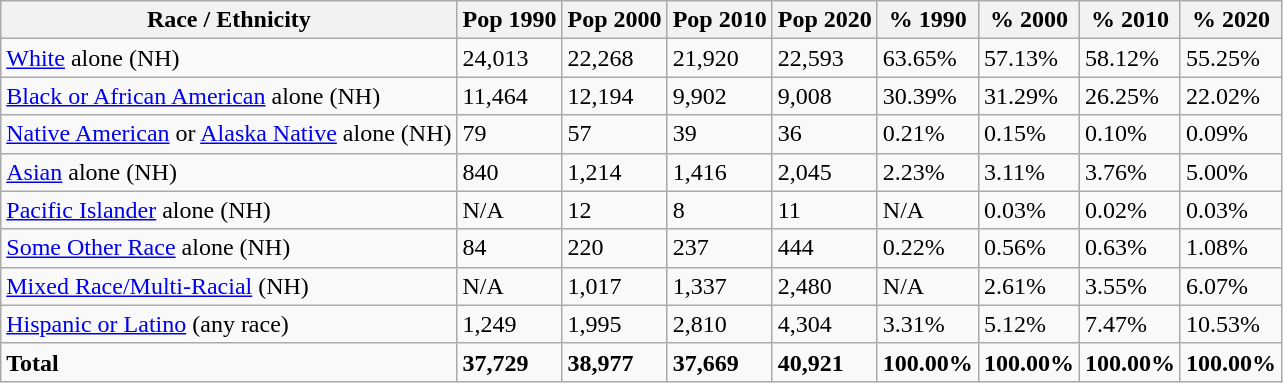<table class="wikitable">
<tr>
<th>Race / Ethnicity</th>
<th>Pop 1990</th>
<th>Pop 2000</th>
<th>Pop 2010</th>
<th>Pop 2020</th>
<th>% 1990</th>
<th>% 2000</th>
<th>% 2010</th>
<th>% 2020</th>
</tr>
<tr>
<td><a href='#'>White</a> alone (NH)</td>
<td>24,013</td>
<td>22,268</td>
<td>21,920</td>
<td>22,593</td>
<td>63.65%</td>
<td>57.13%</td>
<td>58.12%</td>
<td>55.25%</td>
</tr>
<tr>
<td><a href='#'>Black or African American</a> alone (NH)</td>
<td>11,464</td>
<td>12,194</td>
<td>9,902</td>
<td>9,008</td>
<td>30.39%</td>
<td>31.29%</td>
<td>26.25%</td>
<td>22.02%</td>
</tr>
<tr>
<td><a href='#'>Native American</a> or <a href='#'>Alaska Native</a> alone (NH)</td>
<td>79</td>
<td>57</td>
<td>39</td>
<td>36</td>
<td>0.21%</td>
<td>0.15%</td>
<td>0.10%</td>
<td>0.09%</td>
</tr>
<tr>
<td><a href='#'>Asian</a> alone (NH)</td>
<td>840</td>
<td>1,214</td>
<td>1,416</td>
<td>2,045</td>
<td>2.23%</td>
<td>3.11%</td>
<td>3.76%</td>
<td>5.00%</td>
</tr>
<tr>
<td><a href='#'>Pacific Islander</a> alone (NH)</td>
<td>N/A</td>
<td>12</td>
<td>8</td>
<td>11</td>
<td>N/A</td>
<td>0.03%</td>
<td>0.02%</td>
<td>0.03%</td>
</tr>
<tr>
<td><a href='#'>Some Other Race</a> alone (NH)</td>
<td>84</td>
<td>220</td>
<td>237</td>
<td>444</td>
<td>0.22%</td>
<td>0.56%</td>
<td>0.63%</td>
<td>1.08%</td>
</tr>
<tr>
<td><a href='#'>Mixed Race/Multi-Racial</a> (NH)</td>
<td>N/A</td>
<td>1,017</td>
<td>1,337</td>
<td>2,480</td>
<td>N/A</td>
<td>2.61%</td>
<td>3.55%</td>
<td>6.07%</td>
</tr>
<tr>
<td><a href='#'>Hispanic or Latino</a> (any race)</td>
<td>1,249</td>
<td>1,995</td>
<td>2,810</td>
<td>4,304</td>
<td>3.31%</td>
<td>5.12%</td>
<td>7.47%</td>
<td>10.53%</td>
</tr>
<tr>
<td><strong>Total</strong></td>
<td><strong>37,729</strong></td>
<td><strong>38,977</strong></td>
<td><strong>37,669</strong></td>
<td><strong>40,921</strong></td>
<td><strong>100.00%</strong></td>
<td><strong>100.00%</strong></td>
<td><strong>100.00%</strong></td>
<td><strong>100.00%</strong></td>
</tr>
</table>
